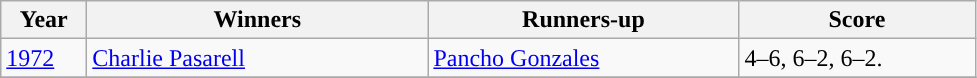<table class="wikitable">
<tr>
<th style="width:50px">Year</th>
<th style="width:220px">Winners</th>
<th style="width:200px">Runners-up</th>
<th style="width:150px" class="unsortable">Score</th>
</tr>
<tr>
<td><a href='#'>1972</a></td>
<td> <a href='#'>Charlie Pasarell</a></td>
<td> <a href='#'>Pancho Gonzales</a></td>
<td>4–6, 6–2, 6–2.</td>
</tr>
<tr>
</tr>
</table>
